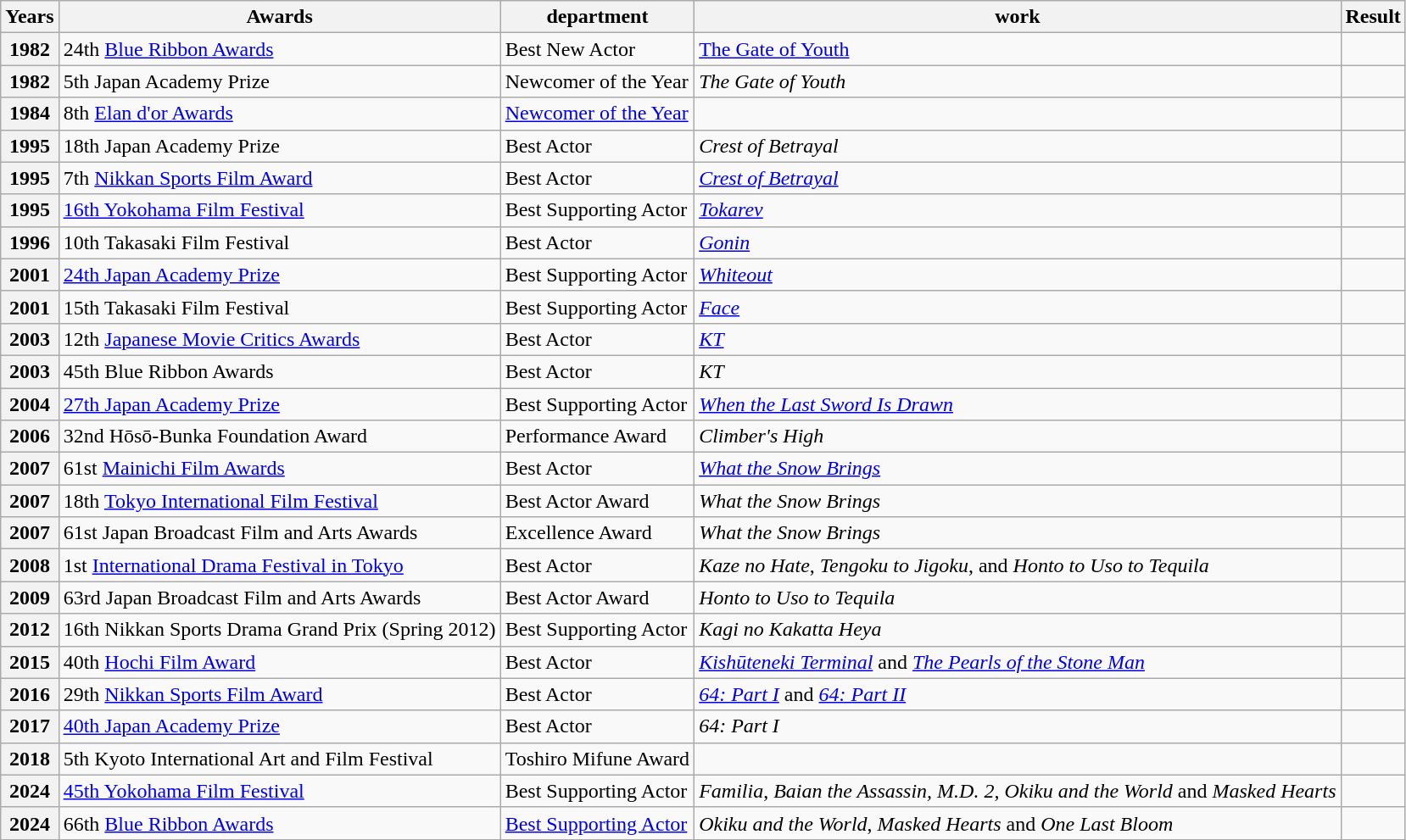<table class="wikitable">
<tr>
<th>Years</th>
<th>Awards</th>
<th>department</th>
<th>work</th>
<th>Result</th>
</tr>
<tr>
<th>1982</th>
<td>24th <a href='#'>Blue Ribbon Awards</a></td>
<td>Best New Actor</td>
<td><a href='#'>The Gate of Youth</a></td>
<td></td>
</tr>
<tr>
<th>1982</th>
<td>5th Japan Academy Prize</td>
<td>Newcomer of the Year</td>
<td><em>The Gate of Youth</em></td>
<td></td>
</tr>
<tr>
<th>1984</th>
<td>8th <a href='#'>Elan d'or Awards</a></td>
<td><a href='#'>Newcomer of the Year</a></td>
<td></td>
<td></td>
</tr>
<tr>
<th>1995</th>
<td>18th Japan Academy Prize</td>
<td>Best Actor</td>
<td><em>Crest of Betrayal</em></td>
<td></td>
</tr>
<tr>
<th>1995</th>
<td>7th <a href='#'>Nikkan Sports Film Award</a></td>
<td>Best Actor</td>
<td><em><a href='#'>Crest of Betrayal</a></em></td>
<td></td>
</tr>
<tr>
<th>1995</th>
<td><a href='#'>16th Yokohama Film Festival</a></td>
<td>Best Supporting Actor</td>
<td><em><a href='#'>Tokarev</a></em></td>
<td></td>
</tr>
<tr>
<th>1996</th>
<td>10th Takasaki Film Festival</td>
<td>Best Actor</td>
<td><em><a href='#'>Gonin</a></em></td>
<td></td>
</tr>
<tr>
<th>2001</th>
<td><a href='#'>24th Japan Academy Prize</a></td>
<td>Best Supporting Actor</td>
<td><em><a href='#'>Whiteout</a></em></td>
<td></td>
</tr>
<tr>
<th>2001</th>
<td>15th Takasaki Film Festival</td>
<td>Best Supporting Actor</td>
<td><em><a href='#'>Face</a></em></td>
<td></td>
</tr>
<tr>
<th>2003</th>
<td>12th <a href='#'>Japanese Movie Critics Awards</a></td>
<td>Best Actor</td>
<td><em><a href='#'>KT</a></em></td>
<td></td>
</tr>
<tr>
<th>2003</th>
<td>45th Blue Ribbon Awards</td>
<td>Best Actor</td>
<td><em>KT</em></td>
<td></td>
</tr>
<tr>
<th>2004</th>
<td><a href='#'>27th Japan Academy Prize</a></td>
<td>Best Supporting Actor</td>
<td><em><a href='#'>When the Last Sword Is Drawn</a></em></td>
<td></td>
</tr>
<tr>
<th>2006</th>
<td>32nd Hōsō-Bunka Foundation Award</td>
<td>Performance Award</td>
<td><em>Climber's High</em></td>
<td></td>
</tr>
<tr>
<th>2007</th>
<td>61st <a href='#'>Mainichi Film Awards</a></td>
<td>Best Actor</td>
<td><em><a href='#'>What the Snow Brings</a></em></td>
<td></td>
</tr>
<tr>
<th>2007</th>
<td>18th <a href='#'>Tokyo International Film Festival</a></td>
<td>Best Actor Award</td>
<td><em>What the Snow Brings</em></td>
<td></td>
</tr>
<tr>
<th>2007</th>
<td>61st Japan Broadcast Film and Arts Awards</td>
<td>Excellence Award</td>
<td><em>What the Snow Brings</em></td>
<td></td>
</tr>
<tr>
<th>2008</th>
<td>1st <a href='#'>International Drama Festival in Tokyo</a></td>
<td>Best Actor</td>
<td><em>Kaze no Hate</em>, <em>Tengoku to Jigoku</em>, and <em>Honto to Uso to Tequila</em></td>
<td></td>
</tr>
<tr>
<th>2009</th>
<td>63rd Japan Broadcast Film and Arts Awards</td>
<td>Best Actor Award</td>
<td><em>Honto to Uso to Tequila</em></td>
<td></td>
</tr>
<tr>
<th>2012</th>
<td>16th Nikkan Sports Drama Grand Prix (Spring 2012)</td>
<td>Best Supporting Actor</td>
<td><em>Kagi no Kakatta Heya</em></td>
<td></td>
</tr>
<tr>
<th>2015</th>
<td>40th <a href='#'>Hochi Film Award</a></td>
<td>Best Actor</td>
<td><em><a href='#'>Kishūteneki Terminal</a></em> and <em><a href='#'>The Pearls of the Stone Man</a></em></td>
<td></td>
</tr>
<tr>
<th>2016</th>
<td>29th <a href='#'>Nikkan Sports Film Award</a></td>
<td>Best Actor</td>
<td><em><a href='#'>64: Part I</a></em> and <em><a href='#'>64: Part II</a></em></td>
<td></td>
</tr>
<tr>
<th>2017</th>
<td><a href='#'>40th Japan Academy Prize</a></td>
<td>Best Actor</td>
<td><em>64: Part I</em></td>
<td></td>
</tr>
<tr>
<th>2018</th>
<td>5th Kyoto International Art and Film Festival</td>
<td>Toshiro Mifune Award</td>
<td></td>
<td></td>
</tr>
<tr>
<th>2024</th>
<td><a href='#'>45th Yokohama Film Festival</a></td>
<td>Best Supporting Actor</td>
<td><em>Familia</em>, <em>Baian the Assassin, M.D. 2</em>, <em>Okiku and the World</em> and <em>Masked Hearts</em></td>
<td></td>
</tr>
<tr>
<th>2024</th>
<td>66th <a href='#'>Blue Ribbon Awards</a></td>
<td><a href='#'>Best Supporting Actor</a></td>
<td><em>Okiku and the World</em>, <em>Masked Hearts</em> and <em>One Last Bloom</em></td>
<td></td>
</tr>
</table>
